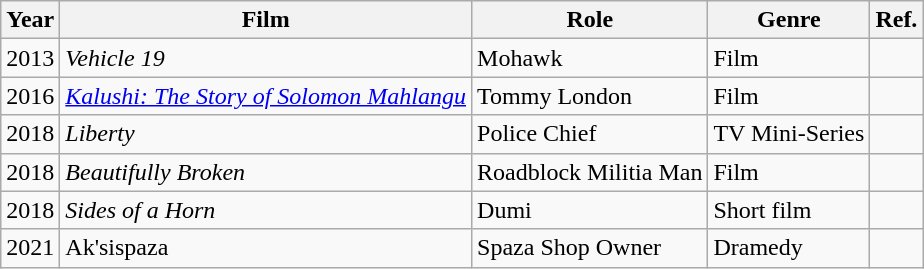<table class="wikitable">
<tr>
<th>Year</th>
<th>Film</th>
<th>Role</th>
<th>Genre</th>
<th>Ref.</th>
</tr>
<tr>
<td>2013</td>
<td><em>Vehicle 19</em></td>
<td>Mohawk</td>
<td>Film</td>
<td></td>
</tr>
<tr>
<td>2016</td>
<td><em><a href='#'>Kalushi: The Story of Solomon Mahlangu</a></em></td>
<td>Tommy London</td>
<td>Film</td>
<td></td>
</tr>
<tr>
<td>2018</td>
<td><em>Liberty</em></td>
<td>Police Chief</td>
<td>TV Mini-Series</td>
<td></td>
</tr>
<tr>
<td>2018</td>
<td><em>Beautifully Broken</em></td>
<td>Roadblock Militia Man</td>
<td>Film</td>
<td></td>
</tr>
<tr>
<td>2018</td>
<td><em>Sides of a Horn</em></td>
<td>Dumi</td>
<td>Short film</td>
<td></td>
</tr>
<tr>
<td>2021</td>
<td>Ak'sispaza</td>
<td>Spaza Shop Owner</td>
<td>Dramedy</td>
<td></td>
</tr>
</table>
